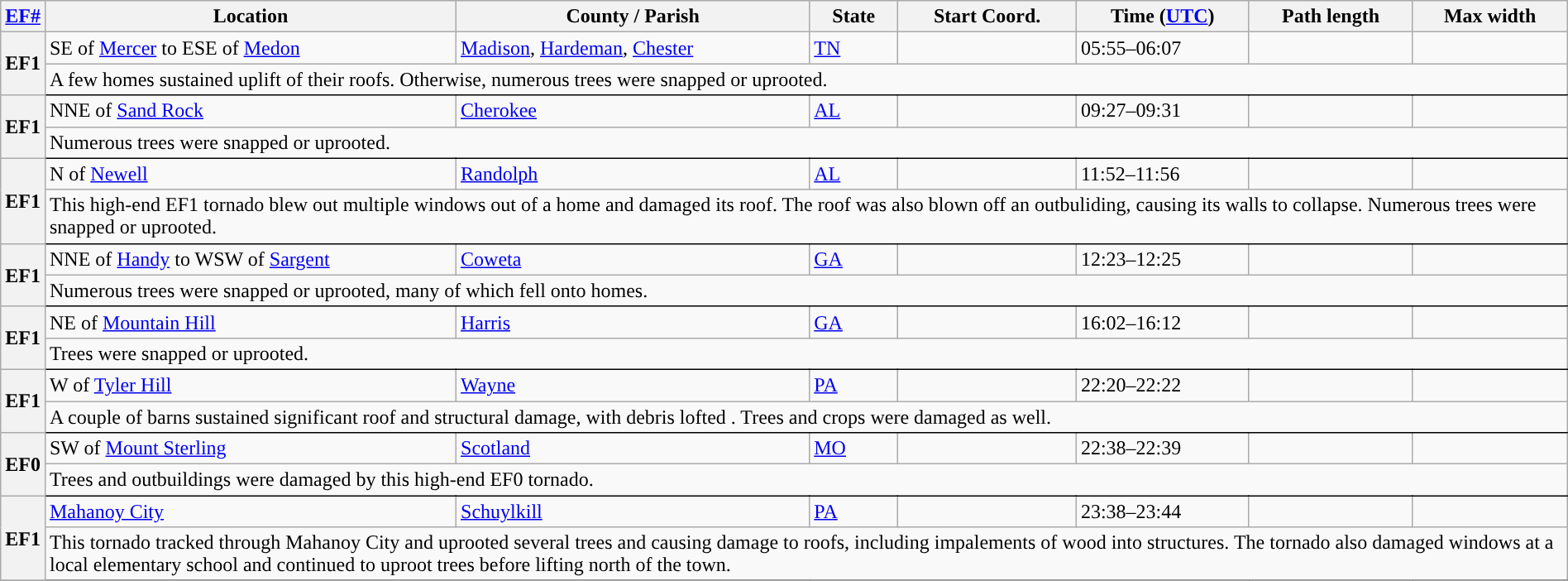<table class="wikitable sortable" style="width:100%;">
<tr>
<th scope="col" width="2%" align="center"><a href='#'>EF#</a></th>
<th scope="col" align="center" class="unsortable">Location</th>
<th scope="col" align="center" class="unsortable">County / Parish</th>
<th scope="col" align="center">State</th>
<th scope="col" align="center">Start Coord.</th>
<th scope="col" align="center">Time (<a href='#'>UTC</a>)</th>
<th scope="col" align="center">Path length</th>
<th scope="col" align="center">Max width</th>
</tr>
<tr>
<th scope="row" rowspan="2" style="background-color:#">EF1</th>
<td>SE of <a href='#'>Mercer</a> to ESE of <a href='#'>Medon</a></td>
<td><a href='#'>Madison</a>, <a href='#'>Hardeman</a>, <a href='#'>Chester</a></td>
<td><a href='#'>TN</a></td>
<td></td>
<td>05:55–06:07</td>
<td></td>
<td></td>
</tr>
<tr class="expand-child">
<td colspan="8" style=" border-bottom: 1px solid black;">A few homes sustained uplift of their roofs. Otherwise, numerous trees were snapped or uprooted.</td>
</tr>
<tr>
<th scope="row" rowspan="2" style="background-color:#">EF1</th>
<td>NNE of <a href='#'>Sand Rock</a></td>
<td><a href='#'>Cherokee</a></td>
<td><a href='#'>AL</a></td>
<td></td>
<td>09:27–09:31</td>
<td></td>
<td></td>
</tr>
<tr class="expand-child">
<td colspan="8" style=" border-bottom: 1px solid black;">Numerous trees were snapped or uprooted.</td>
</tr>
<tr>
<th scope="row" rowspan="2" style="background-color:#">EF1</th>
<td>N of <a href='#'>Newell</a></td>
<td><a href='#'>Randolph</a></td>
<td><a href='#'>AL</a></td>
<td></td>
<td>11:52–11:56</td>
<td></td>
<td></td>
</tr>
<tr class="expand-child">
<td colspan="8" style=" border-bottom: 1px solid black;">This high-end EF1 tornado blew out multiple windows out of a home and damaged its roof. The roof was also blown off an outbuliding, causing its walls to collapse. Numerous trees were snapped or uprooted.</td>
</tr>
<tr>
<th scope="row" rowspan="2" style="background-color:#">EF1</th>
<td>NNE of <a href='#'>Handy</a> to WSW of <a href='#'>Sargent</a></td>
<td><a href='#'>Coweta</a></td>
<td><a href='#'>GA</a></td>
<td></td>
<td>12:23–12:25</td>
<td></td>
<td></td>
</tr>
<tr class="expand-child">
<td colspan="8" style=" border-bottom: 1px solid black;">Numerous trees were snapped or uprooted, many of which fell onto homes.</td>
</tr>
<tr>
<th scope="row" rowspan="2" style="background-color:#">EF1</th>
<td>NE of <a href='#'>Mountain Hill</a></td>
<td><a href='#'>Harris</a></td>
<td><a href='#'>GA</a></td>
<td></td>
<td>16:02–16:12</td>
<td></td>
<td></td>
</tr>
<tr class="expand-child">
<td colspan="8" style=" border-bottom: 1px solid black;">Trees were snapped or uprooted.</td>
</tr>
<tr>
<th scope="row" rowspan="2" style="background-color:#">EF1</th>
<td>W of <a href='#'>Tyler Hill</a></td>
<td><a href='#'>Wayne</a></td>
<td><a href='#'>PA</a></td>
<td></td>
<td>22:20–22:22</td>
<td></td>
<td></td>
</tr>
<tr class="expand-child">
<td colspan="8" style=" border-bottom: 1px solid black;">A couple of barns sustained significant roof and structural damage, with debris lofted . Trees and crops were damaged as well.</td>
</tr>
<tr>
<th scope="row" rowspan="2" style="background-color:#">EF0</th>
<td>SW of <a href='#'>Mount Sterling</a></td>
<td><a href='#'>Scotland</a></td>
<td><a href='#'>MO</a></td>
<td></td>
<td>22:38–22:39</td>
<td></td>
<td></td>
</tr>
<tr class="expand-child">
<td colspan="8" style=" border-bottom: 1px solid black;">Trees and outbuildings were damaged by this high-end EF0 tornado.</td>
</tr>
<tr>
<th scope="row" rowspan="2" style="background-color:#">EF1</th>
<td><a href='#'>Mahanoy City</a></td>
<td><a href='#'>Schuylkill</a></td>
<td><a href='#'>PA</a></td>
<td></td>
<td>23:38–23:44</td>
<td></td>
<td></td>
</tr>
<tr class="expand-child">
<td colspan="8" style=" border-bottom: 1px solid black;">This tornado tracked through Mahanoy City and uprooted several trees and causing damage to roofs, including impalements of wood into structures. The tornado also damaged windows at a local elementary school and continued to uproot trees before lifting north of the town.</td>
</tr>
<tr>
</tr>
</table>
